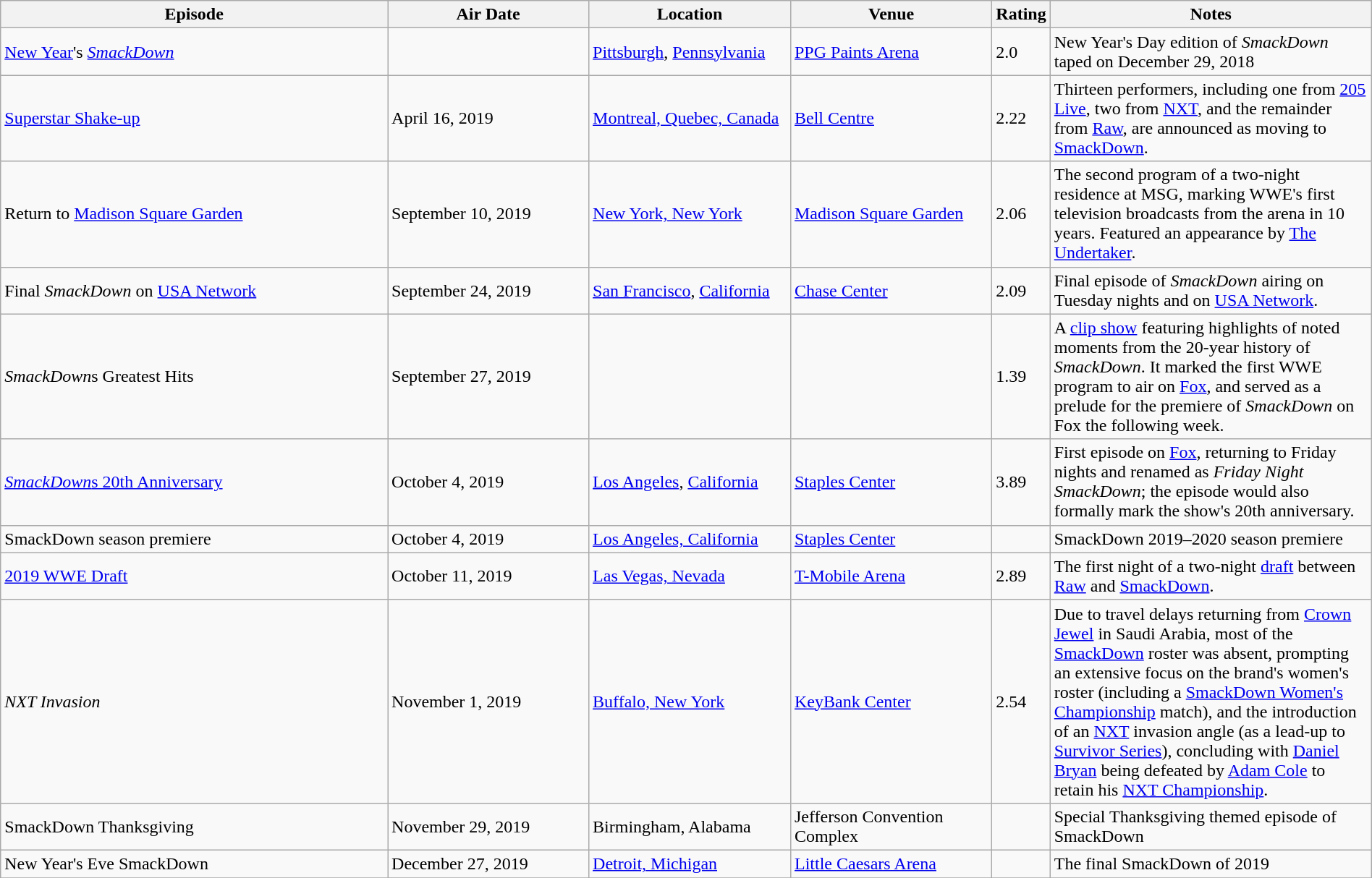<table class="wikitable plainrowheaders sortable" style="width:100%;">
<tr>
<th style="width:29%;">Episode</th>
<th style="width:15%;">Air Date</th>
<th style="width:15%;">Location</th>
<th style="width:15%;">Venue</th>
<th style="width:2%;">Rating</th>
<th style="width:99%;">Notes</th>
</tr>
<tr>
<td><a href='#'>New Year</a>'s <em><a href='#'>SmackDown</a></em></td>
<td></td>
<td><a href='#'>Pittsburgh</a>, <a href='#'>Pennsylvania</a></td>
<td><a href='#'>PPG Paints Arena</a></td>
<td>2.0</td>
<td>New Year's Day edition of <em>SmackDown</em> taped on December 29, 2018</td>
</tr>
<tr>
<td><a href='#'>Superstar Shake-up</a></td>
<td>April 16, 2019</td>
<td><a href='#'>Montreal, Quebec, Canada</a></td>
<td><a href='#'>Bell Centre</a></td>
<td>2.22</td>
<td>Thirteen performers, including one from <a href='#'>205 Live</a>, two from <a href='#'>NXT</a>, and the remainder from <a href='#'>Raw</a>, are announced as moving to <a href='#'>SmackDown</a>.</td>
</tr>
<tr>
<td>Return to <a href='#'>Madison Square Garden</a></td>
<td>September 10, 2019</td>
<td><a href='#'>New York, New York</a></td>
<td><a href='#'>Madison Square Garden</a></td>
<td>2.06</td>
<td>The second program of a two-night residence at MSG, marking WWE's first television broadcasts from the arena in 10 years. Featured an appearance by <a href='#'>The Undertaker</a>.</td>
</tr>
<tr>
<td>Final <em>SmackDown</em> on <a href='#'>USA Network</a></td>
<td>September 24, 2019</td>
<td><a href='#'>San Francisco</a>, <a href='#'>California</a></td>
<td><a href='#'>Chase Center</a></td>
<td>2.09</td>
<td>Final episode of <em>SmackDown</em> airing on Tuesday nights and on <a href='#'>USA Network</a>.</td>
</tr>
<tr>
<td><em>SmackDown</em>s Greatest Hits</td>
<td>September 27, 2019</td>
<td></td>
<td></td>
<td>1.39</td>
<td>A <a href='#'>clip show</a> featuring highlights of noted moments from the 20-year history of <em>SmackDown</em>. It marked the first WWE program to air on <a href='#'>Fox</a>, and served as a prelude for the premiere of <em>SmackDown</em> on Fox the following week.</td>
</tr>
<tr>
<td><a href='#'><em>SmackDown</em>s 20th Anniversary</a></td>
<td>October 4, 2019</td>
<td><a href='#'>Los Angeles</a>, <a href='#'>California</a></td>
<td><a href='#'>Staples Center</a></td>
<td>3.89</td>
<td>First episode on <a href='#'>Fox</a>, returning to Friday nights and renamed as <em>Friday Night SmackDown</em>; the episode would also formally mark the show's 20th anniversary.</td>
</tr>
<tr>
<td>SmackDown season premiere</td>
<td>October 4, 2019</td>
<td><a href='#'>Los Angeles, California</a></td>
<td><a href='#'>Staples Center</a></td>
<td></td>
<td>SmackDown 2019–2020 season premiere</td>
</tr>
<tr>
<td><a href='#'>2019 WWE Draft</a></td>
<td>October 11, 2019</td>
<td><a href='#'>Las Vegas, Nevada</a></td>
<td><a href='#'>T-Mobile Arena</a></td>
<td>2.89</td>
<td>The first night of a two-night <a href='#'>draft</a> between <a href='#'>Raw</a> and <a href='#'>SmackDown</a>.</td>
</tr>
<tr>
<td><em>NXT Invasion</em></td>
<td>November 1, 2019</td>
<td><a href='#'>Buffalo, New York</a></td>
<td><a href='#'>KeyBank Center</a></td>
<td>2.54</td>
<td>Due to travel delays returning from <a href='#'>Crown Jewel</a> in Saudi Arabia, most of the <a href='#'>SmackDown</a> roster was absent, prompting an extensive focus on the brand's women's roster (including a <a href='#'>SmackDown Women's Championship</a> match), and the introduction of an <a href='#'>NXT</a> invasion angle (as a lead-up to <a href='#'>Survivor Series</a>), concluding with <a href='#'>Daniel Bryan</a> being defeated by <a href='#'>Adam Cole</a> to retain his <a href='#'>NXT Championship</a>.</td>
</tr>
<tr>
<td>SmackDown Thanksgiving</td>
<td>November 29, 2019</td>
<td>Birmingham, Alabama</td>
<td>Jefferson Convention Complex</td>
<td></td>
<td>Special Thanksgiving themed episode of SmackDown</td>
</tr>
<tr>
<td>New Year's Eve SmackDown</td>
<td>December 27, 2019</td>
<td><a href='#'>Detroit, Michigan</a></td>
<td><a href='#'>Little Caesars Arena</a></td>
<td></td>
<td>The final SmackDown of 2019</td>
</tr>
<tr>
</tr>
</table>
